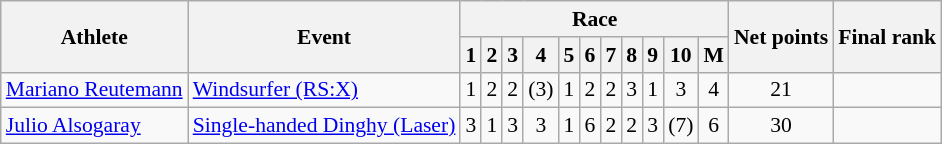<table class="wikitable" border="1" style="font-size:90%">
<tr>
<th rowspan=2>Athlete</th>
<th rowspan=2>Event</th>
<th colspan=11>Race</th>
<th rowspan=2>Net points</th>
<th rowspan=2>Final rank</th>
</tr>
<tr>
<th>1</th>
<th>2</th>
<th>3</th>
<th>4</th>
<th>5</th>
<th>6</th>
<th>7</th>
<th>8</th>
<th>9</th>
<th>10</th>
<th>M</th>
</tr>
<tr align=center>
<td align=left><a href='#'>Mariano Reutemann</a></td>
<td align=left><a href='#'>Windsurfer (RS:X)</a></td>
<td>1</td>
<td>2</td>
<td>2</td>
<td>(3)</td>
<td>1</td>
<td>2</td>
<td>2</td>
<td>3</td>
<td>1</td>
<td>3</td>
<td>4</td>
<td>21</td>
<td></td>
</tr>
<tr align=center>
<td align=left><a href='#'>Julio Alsogaray</a></td>
<td align=left><a href='#'>Single-handed Dinghy (Laser)</a></td>
<td>3</td>
<td>1</td>
<td>3</td>
<td>3</td>
<td>1</td>
<td>6</td>
<td>2</td>
<td>2</td>
<td>3</td>
<td>(7)</td>
<td>6</td>
<td>30</td>
<td></td>
</tr>
</table>
